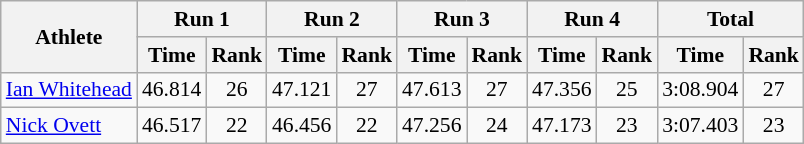<table class="wikitable" border="1" style="font-size:90%">
<tr>
<th rowspan="2">Athlete</th>
<th colspan="2">Run 1</th>
<th colspan="2">Run 2</th>
<th colspan="2">Run 3</th>
<th colspan="2">Run 4</th>
<th colspan="2">Total</th>
</tr>
<tr>
<th>Time</th>
<th>Rank</th>
<th>Time</th>
<th>Rank</th>
<th>Time</th>
<th>Rank</th>
<th>Time</th>
<th>Rank</th>
<th>Time</th>
<th>Rank</th>
</tr>
<tr>
<td><a href='#'>Ian Whitehead</a></td>
<td align="center">46.814</td>
<td align="center">26</td>
<td align="center">47.121</td>
<td align="center">27</td>
<td align="center">47.613</td>
<td align="center">27</td>
<td align="center">47.356</td>
<td align="center">25</td>
<td align="center">3:08.904</td>
<td align="center">27</td>
</tr>
<tr>
<td><a href='#'>Nick Ovett</a></td>
<td align="center">46.517</td>
<td align="center">22</td>
<td align="center">46.456</td>
<td align="center">22</td>
<td align="center">47.256</td>
<td align="center">24</td>
<td align="center">47.173</td>
<td align="center">23</td>
<td align="center">3:07.403</td>
<td align="center">23</td>
</tr>
</table>
